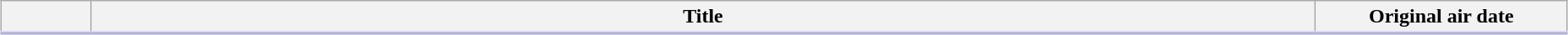<table class="plainrowheaders wikitable" style="width:98%; margin:auto; background:#FFF;">
<tr style="border-bottom: 3px solid #CCF;">
<th style="width:4em;"></th>
<th>Title</th>
<th style="width:12em;">Original air date</th>
</tr>
<tr>
</tr>
</table>
